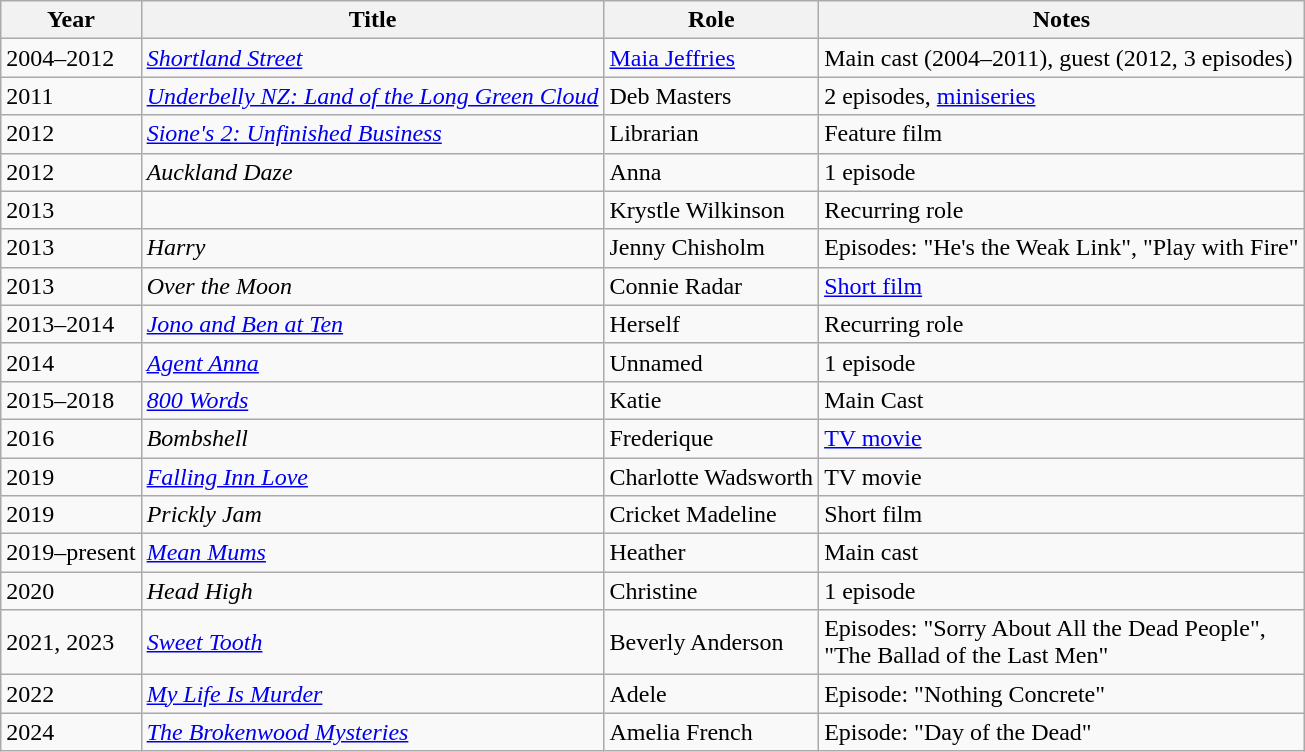<table class="wikitable sortable">
<tr>
<th>Year</th>
<th>Title</th>
<th>Role</th>
<th class="unsortable">Notes</th>
</tr>
<tr>
<td>2004–2012</td>
<td><em><a href='#'>Shortland Street</a></em></td>
<td><a href='#'>Maia Jeffries</a></td>
<td>Main cast (2004–2011), guest (2012, 3 episodes)</td>
</tr>
<tr>
<td>2011</td>
<td><em><a href='#'>Underbelly NZ: Land of the Long Green Cloud</a></em></td>
<td>Deb Masters</td>
<td>2 episodes, <a href='#'>miniseries</a></td>
</tr>
<tr>
<td>2012</td>
<td><em><a href='#'>Sione's 2: Unfinished Business</a></em></td>
<td>Librarian</td>
<td>Feature film</td>
</tr>
<tr>
<td>2012</td>
<td><em>Auckland Daze</em></td>
<td>Anna</td>
<td>1 episode</td>
</tr>
<tr>
<td>2013</td>
<td><em></em></td>
<td>Krystle Wilkinson</td>
<td>Recurring role</td>
</tr>
<tr>
<td>2013</td>
<td><em>Harry</em></td>
<td>Jenny Chisholm</td>
<td>Episodes: "He's the Weak Link", "Play with Fire"</td>
</tr>
<tr>
<td>2013</td>
<td><em>Over the Moon</em></td>
<td>Connie Radar</td>
<td><a href='#'>Short film</a></td>
</tr>
<tr>
<td>2013–2014</td>
<td><em><a href='#'>Jono and Ben at Ten</a></em></td>
<td>Herself</td>
<td>Recurring role</td>
</tr>
<tr>
<td>2014</td>
<td><em><a href='#'>Agent Anna</a></em></td>
<td>Unnamed</td>
<td>1 episode</td>
</tr>
<tr>
<td>2015–2018</td>
<td><em><a href='#'>800 Words</a></em></td>
<td>Katie</td>
<td>Main Cast</td>
</tr>
<tr>
<td>2016</td>
<td><em>Bombshell</em></td>
<td>Frederique</td>
<td><a href='#'>TV movie</a></td>
</tr>
<tr>
<td>2019</td>
<td><em><a href='#'>Falling Inn Love</a></em></td>
<td>Charlotte Wadsworth</td>
<td>TV movie</td>
</tr>
<tr>
<td>2019</td>
<td><em>Prickly Jam</em></td>
<td>Cricket Madeline</td>
<td>Short film</td>
</tr>
<tr>
<td>2019–present</td>
<td><em><a href='#'>Mean Mums</a></em></td>
<td>Heather</td>
<td>Main cast</td>
</tr>
<tr>
<td>2020</td>
<td><em>Head High</em></td>
<td>Christine</td>
<td>1 episode</td>
</tr>
<tr>
<td>2021, 2023</td>
<td><em><a href='#'>Sweet Tooth</a></em><br></td>
<td>Beverly Anderson</td>
<td>Episodes: "Sorry About All the Dead People",<br> "The Ballad of the Last Men"</td>
</tr>
<tr>
<td>2022</td>
<td><em><a href='#'>My Life Is Murder</a></em></td>
<td>Adele</td>
<td>Episode: "Nothing Concrete"</td>
</tr>
<tr>
<td>2024</td>
<td><em><a href='#'>The Brokenwood Mysteries</a></em></td>
<td>Amelia French</td>
<td>Episode: "Day of the Dead"</td>
</tr>
</table>
